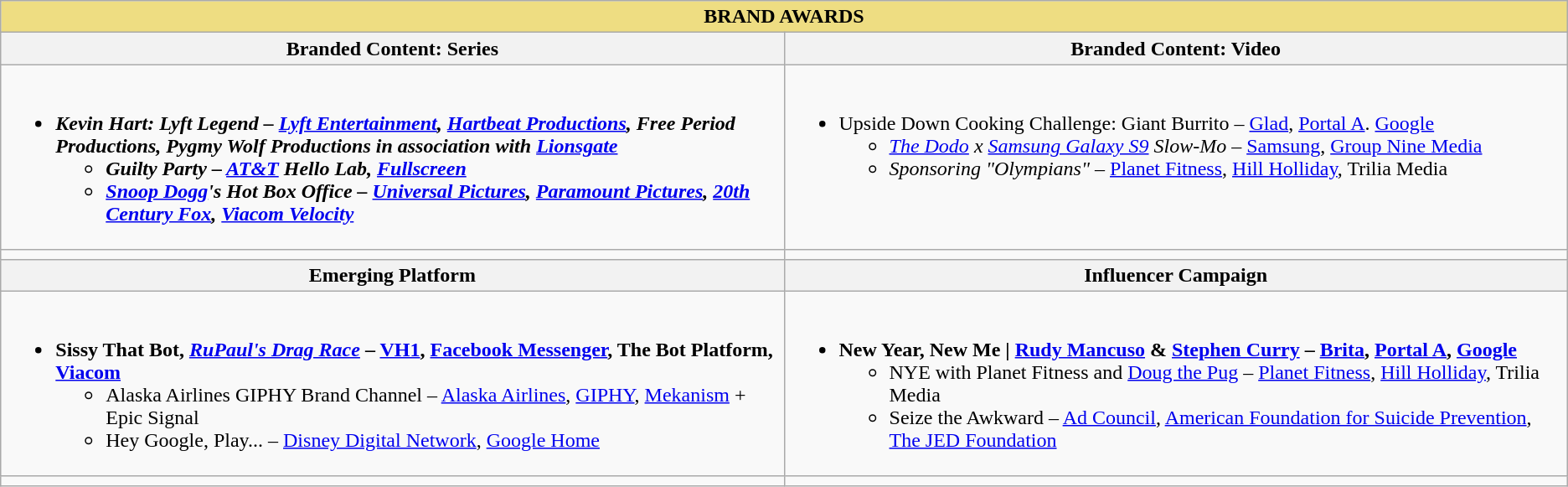<table class="wikitable">
<tr>
<th colspan="2" style="background:#eedd82;">BRAND AWARDS</th>
</tr>
<tr>
<th scope="col" style="width: 50%;">Branded Content: Series</th>
<th>Branded Content: Video</th>
</tr>
<tr>
<td valign="top"><br><ul><li><strong><em>Kevin Hart: Lyft Legend<em> – <a href='#'>Lyft Entertainment</a>, <a href='#'>Hartbeat Productions</a>, Free Period Productions, Pygmy Wolf Productions in association with <a href='#'>Lionsgate</a><strong><ul><li></em>Guilty Party<em> – <a href='#'>AT&T</a> Hello Lab, <a href='#'>Fullscreen</a></li><li></em><a href='#'>Snoop Dogg</a>'s Hot Box Office<em> – <a href='#'>Universal Pictures</a>, <a href='#'>Paramount Pictures</a>, <a href='#'>20th Century Fox</a>, <a href='#'>Viacom Velocity</a></li></ul></li></ul></td>
<td valign="top"><br><ul><li></em></strong>Upside Down Cooking Challenge: Giant Burrito</em> – <a href='#'>Glad</a>, <a href='#'>Portal A</a>. <a href='#'>Google</a></strong><ul><li><em><a href='#'>The Dodo</a> x <a href='#'>Samsung Galaxy S9</a> Slow-Mo</em> – <a href='#'>Samsung</a>, <a href='#'>Group Nine Media</a></li><li><em>Sponsoring "Olympians"</em> – <a href='#'>Planet Fitness</a>, <a href='#'>Hill Holliday</a>, Trilia Media</li></ul></li></ul></td>
</tr>
<tr>
<td></td>
<td></td>
</tr>
<tr>
<th>Emerging Platform</th>
<th>Influencer Campaign</th>
</tr>
<tr>
<td valign="top"><br><ul><li><strong>Sissy That Bot, <em><a href='#'>RuPaul's Drag Race</a></em> – <a href='#'>VH1</a>, <a href='#'>Facebook Messenger</a>, The Bot Platform, <a href='#'>Viacom</a></strong><ul><li>Alaska Airlines GIPHY Brand Channel – <a href='#'>Alaska Airlines</a>, <a href='#'>GIPHY</a>, <a href='#'>Mekanism</a> + Epic Signal</li><li>Hey Google, Play... – <a href='#'>Disney Digital Network</a>, <a href='#'>Google Home</a></li></ul></li></ul></td>
<td valign="top"><br><ul><li><strong>New Year, New Me | <a href='#'>Rudy Mancuso</a> & <a href='#'>Stephen Curry</a> – <a href='#'>Brita</a>, <a href='#'>Portal A</a>, <a href='#'>Google</a></strong><ul><li>NYE with Planet Fitness and <a href='#'>Doug the Pug</a> – <a href='#'>Planet Fitness</a>, <a href='#'>Hill Holliday</a>, Trilia Media</li><li>Seize the Awkward – <a href='#'>Ad Council</a>, <a href='#'>American Foundation for Suicide Prevention</a>, <a href='#'>The JED Foundation</a></li></ul></li></ul></td>
</tr>
<tr>
<td></td>
<td></td>
</tr>
</table>
